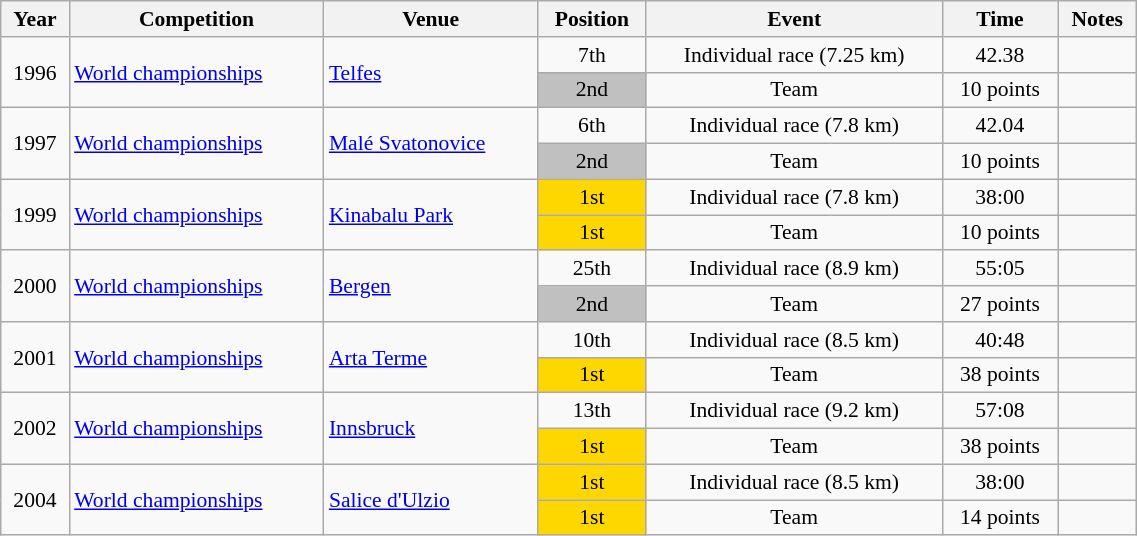<table class="wikitable" width=60% style="font-size:90%; text-align:center;">
<tr>
<th>Year</th>
<th>Competition</th>
<th>Venue</th>
<th>Position</th>
<th>Event</th>
<th>Time</th>
<th>Notes</th>
</tr>
<tr>
<td rowspan=2>1996</td>
<td align=left rowspan=2><a href='#'>World championships</a></td>
<td align=left rowspan=2> <a href='#'>Telfes</a></td>
<td>7th</td>
<td>Individual race (7.25 km)</td>
<td>42.38</td>
<td></td>
</tr>
<tr>
<td bgcolor=silver>2nd</td>
<td>Team</td>
<td>10 points</td>
<td></td>
</tr>
<tr>
<td rowspan=2>1997</td>
<td align=left rowspan=2><a href='#'>World championships</a></td>
<td align=left rowspan=2> <a href='#'>Malé Svatonovice</a></td>
<td>6th</td>
<td>Individual race (7.8 km)</td>
<td>42.04</td>
<td></td>
</tr>
<tr>
<td bgcolor=silver>2nd</td>
<td>Team</td>
<td>10 points</td>
<td></td>
</tr>
<tr>
<td rowspan=2>1999</td>
<td align=left rowspan=2><a href='#'>World championships</a></td>
<td align=left rowspan=2> <a href='#'>Kinabalu Park</a></td>
<td bgcolor=gold>1st</td>
<td>Individual race (7.8 km)</td>
<td>38:00</td>
<td></td>
</tr>
<tr>
<td bgcolor=gold>1st</td>
<td>Team</td>
<td>10 points</td>
<td></td>
</tr>
<tr>
<td rowspan=2>2000</td>
<td align=left rowspan=2><a href='#'>World championships</a></td>
<td align=left rowspan=2> <a href='#'>Bergen</a></td>
<td>25th</td>
<td>Individual race (8.9 km)</td>
<td>55:05</td>
<td></td>
</tr>
<tr>
<td bgcolor=silver>2nd</td>
<td>Team</td>
<td>27 points</td>
<td></td>
</tr>
<tr>
<td rowspan=2>2001</td>
<td align=left rowspan=2><a href='#'>World championships</a></td>
<td align=left rowspan=2> <a href='#'>Arta Terme</a></td>
<td>10th</td>
<td>Individual race (8.5 km)</td>
<td>40:48</td>
<td></td>
</tr>
<tr>
<td bgcolor=gold>1st</td>
<td>Team</td>
<td>38 points</td>
<td></td>
</tr>
<tr>
<td rowspan=2>2002</td>
<td align=left rowspan=2><a href='#'>World championships</a></td>
<td align=left rowspan=2> <a href='#'>Innsbruck</a></td>
<td>13th</td>
<td>Individual race (9.2 km)</td>
<td>57:08</td>
<td></td>
</tr>
<tr>
<td bgcolor=gold>1st</td>
<td>Team</td>
<td>38 points</td>
<td></td>
</tr>
<tr>
<td rowspan=2>2004</td>
<td align=left rowspan=2><a href='#'>World championships</a></td>
<td align=left rowspan=2> <a href='#'>Salice d'Ulzio</a></td>
<td bgcolor=gold>1st</td>
<td>Individual race (8.5 km)</td>
<td>38:00</td>
<td></td>
</tr>
<tr>
<td bgcolor=gold>1st</td>
<td>Team</td>
<td>14 points</td>
<td></td>
</tr>
</table>
